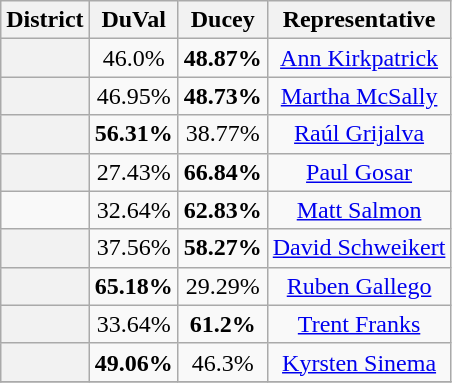<table class=wikitable>
<tr>
<th>District</th>
<th>DuVal</th>
<th>Ducey</th>
<th>Representative</th>
</tr>
<tr align=center>
<th></th>
<td>46.0%</td>
<td><strong>48.87%</strong></td>
<td><a href='#'>Ann Kirkpatrick</a></td>
</tr>
<tr align=center>
<th></th>
<td>46.95%</td>
<td><strong>48.73%</strong></td>
<td><a href='#'>Martha McSally</a></td>
</tr>
<tr align=center>
<th></th>
<td><strong>56.31%</strong></td>
<td>38.77%</td>
<td><a href='#'>Raúl Grijalva</a></td>
</tr>
<tr align=center>
<th></th>
<td>27.43%</td>
<td><strong>66.84%</strong></td>
<td><a href='#'>Paul Gosar</a></td>
</tr>
<tr align=center>
<td></td>
<td>32.64%</td>
<td><strong>62.83%</strong></td>
<td><a href='#'>Matt Salmon</a></td>
</tr>
<tr align=center>
<th></th>
<td>37.56%</td>
<td><strong>58.27%</strong></td>
<td><a href='#'>David Schweikert</a></td>
</tr>
<tr align=center>
<th></th>
<td><strong>65.18%</strong></td>
<td>29.29%</td>
<td><a href='#'>Ruben Gallego</a></td>
</tr>
<tr align=center>
<th></th>
<td>33.64%</td>
<td><strong>61.2%</strong></td>
<td><a href='#'>Trent Franks</a></td>
</tr>
<tr align=center>
<th></th>
<td><strong>49.06%</strong></td>
<td>46.3%</td>
<td><a href='#'>Kyrsten Sinema</a></td>
</tr>
<tr align=center>
</tr>
</table>
